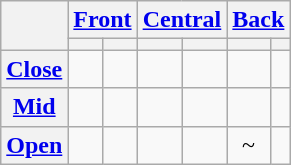<table class="wikitable" style="text-align:center">
<tr>
<th rowspan="2"></th>
<th colspan="2"><a href='#'>Front</a></th>
<th colspan="2"><a href='#'>Central</a></th>
<th colspan="2"><a href='#'>Back</a></th>
</tr>
<tr>
<th></th>
<th></th>
<th></th>
<th></th>
<th></th>
<th></th>
</tr>
<tr>
<th><a href='#'>Close</a></th>
<td> </td>
<td> </td>
<td> </td>
<td> </td>
<td> </td>
<td> </td>
</tr>
<tr>
<th><a href='#'>Mid</a></th>
<td> </td>
<td> </td>
<td></td>
<td></td>
<td> </td>
<td> </td>
</tr>
<tr>
<th><a href='#'>Open</a></th>
<td></td>
<td></td>
<td></td>
<td></td>
<td>~ </td>
<td> </td>
</tr>
</table>
